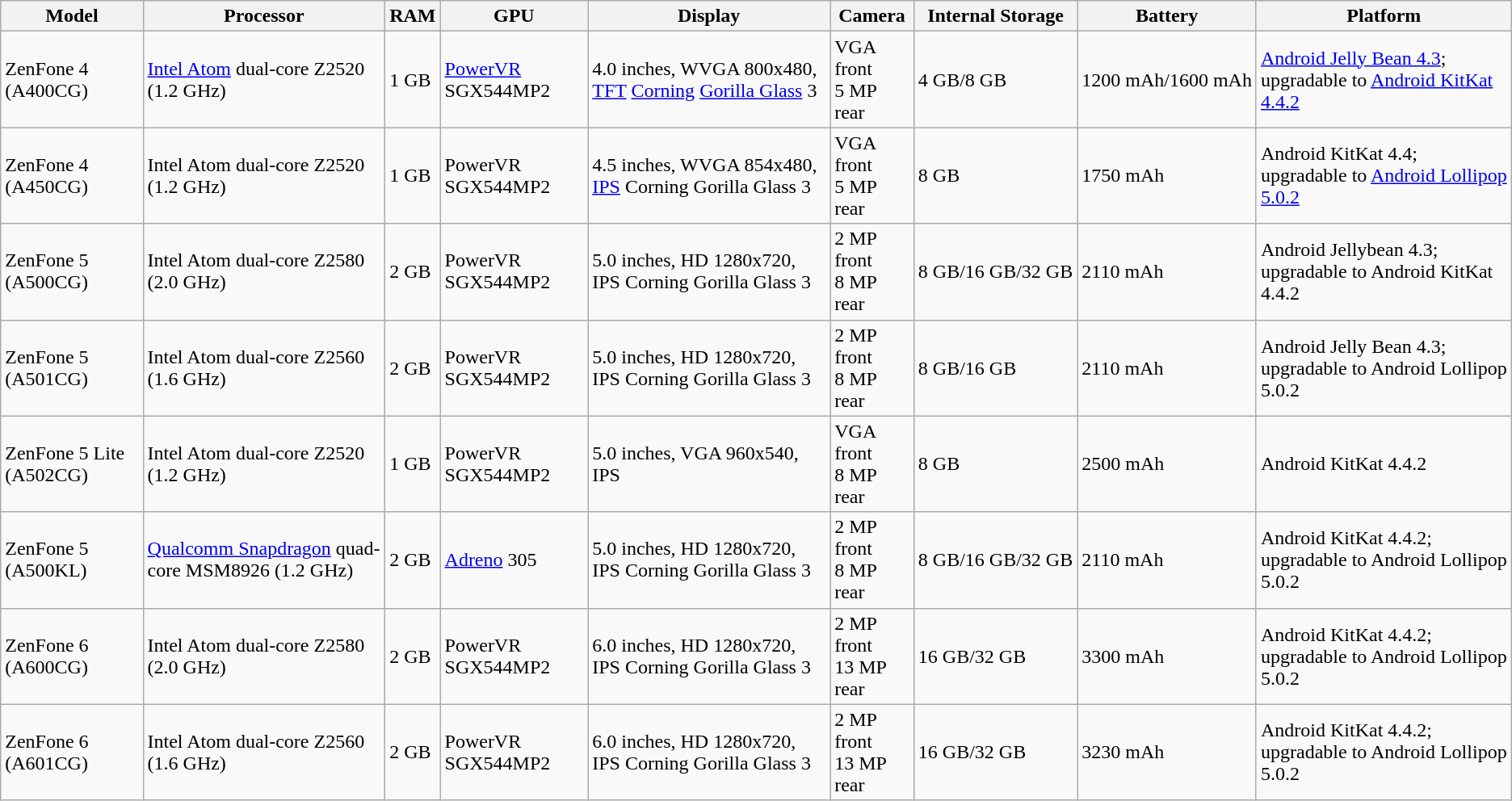<table class = "wikitable sortable">
<tr>
<th>Model</th>
<th>Processor</th>
<th>RAM</th>
<th>GPU</th>
<th>Display</th>
<th>Camera</th>
<th>Internal Storage</th>
<th>Battery</th>
<th>Platform</th>
</tr>
<tr>
<td>ZenFone 4 (A400CG)</td>
<td><a href='#'>Intel Atom</a> dual-core Z2520 (1.2 GHz)</td>
<td>1 GB</td>
<td><a href='#'>PowerVR</a> SGX544MP2</td>
<td>4.0 inches, WVGA 800x480, <a href='#'>TFT</a> <a href='#'>Corning</a> <a href='#'>Gorilla Glass</a> 3</td>
<td>VGA front<br>5 MP rear</td>
<td>4 GB/8 GB</td>
<td>1200 mAh/1600 mAh</td>
<td><a href='#'>Android Jelly Bean 4.3</a>; upgradable to <a href='#'>Android KitKat 4.4.2</a></td>
</tr>
<tr>
<td>ZenFone 4 (A450CG)</td>
<td>Intel Atom dual-core Z2520 (1.2 GHz)</td>
<td>1 GB</td>
<td>PowerVR SGX544MP2</td>
<td>4.5 inches, WVGA 854x480, <a href='#'>IPS</a> Corning Gorilla Glass 3</td>
<td>VGA front<br>5 MP rear</td>
<td>8 GB</td>
<td>1750 mAh</td>
<td>Android KitKat 4.4; upgradable to <a href='#'>Android Lollipop 5.0.2</a></td>
</tr>
<tr>
<td>ZenFone 5 (A500CG)</td>
<td>Intel Atom dual-core Z2580 (2.0 GHz)</td>
<td>2 GB</td>
<td>PowerVR SGX544MP2</td>
<td>5.0 inches, HD 1280x720, IPS Corning Gorilla Glass 3</td>
<td>2 MP front<br>8 MP rear</td>
<td>8 GB/16 GB/32 GB</td>
<td>2110 mAh</td>
<td>Android Jellybean 4.3; upgradable to Android KitKat 4.4.2</td>
</tr>
<tr>
<td>ZenFone 5 (A501CG)</td>
<td>Intel Atom dual-core Z2560 (1.6 GHz)</td>
<td>2 GB</td>
<td>PowerVR SGX544MP2</td>
<td>5.0 inches, HD 1280x720, IPS Corning Gorilla Glass 3</td>
<td>2 MP front<br>8 MP rear</td>
<td>8 GB/16 GB</td>
<td>2110 mAh</td>
<td>Android Jelly Bean 4.3; upgradable to Android Lollipop 5.0.2</td>
</tr>
<tr>
<td>ZenFone 5 Lite (A502CG)</td>
<td>Intel Atom dual-core Z2520 (1.2 GHz)</td>
<td>1 GB</td>
<td>PowerVR SGX544MP2</td>
<td>5.0 inches, VGA 960x540, IPS</td>
<td>VGA front<br>8 MP rear</td>
<td>8 GB</td>
<td>2500 mAh</td>
<td>Android KitKat 4.4.2</td>
</tr>
<tr>
<td>ZenFone 5 (A500KL)</td>
<td><a href='#'>Qualcomm Snapdragon</a> quad-core MSM8926 (1.2 GHz)</td>
<td>2 GB</td>
<td><a href='#'>Adreno</a> 305</td>
<td>5.0 inches, HD 1280x720, IPS Corning Gorilla Glass 3</td>
<td>2 MP front<br>8 MP rear</td>
<td>8 GB/16 GB/32 GB</td>
<td>2110 mAh</td>
<td>Android KitKat 4.4.2; upgradable to Android Lollipop 5.0.2</td>
</tr>
<tr>
<td>ZenFone 6 (A600CG)</td>
<td>Intel Atom dual-core Z2580 (2.0 GHz)</td>
<td>2 GB</td>
<td>PowerVR SGX544MP2</td>
<td>6.0 inches, HD 1280x720, IPS Corning Gorilla Glass 3</td>
<td>2 MP front<br>13 MP rear</td>
<td>16 GB/32 GB</td>
<td>3300 mAh</td>
<td>Android KitKat 4.4.2; upgradable to Android Lollipop 5.0.2</td>
</tr>
<tr>
<td>ZenFone 6 (A601CG)</td>
<td>Intel Atom dual-core Z2560 (1.6 GHz)</td>
<td>2 GB</td>
<td>PowerVR SGX544MP2</td>
<td>6.0 inches, HD 1280x720, IPS Corning Gorilla Glass 3</td>
<td>2 MP front<br>13 MP rear</td>
<td>16 GB/32 GB</td>
<td>3230 mAh</td>
<td>Android KitKat 4.4.2; upgradable to Android Lollipop 5.0.2</td>
</tr>
</table>
